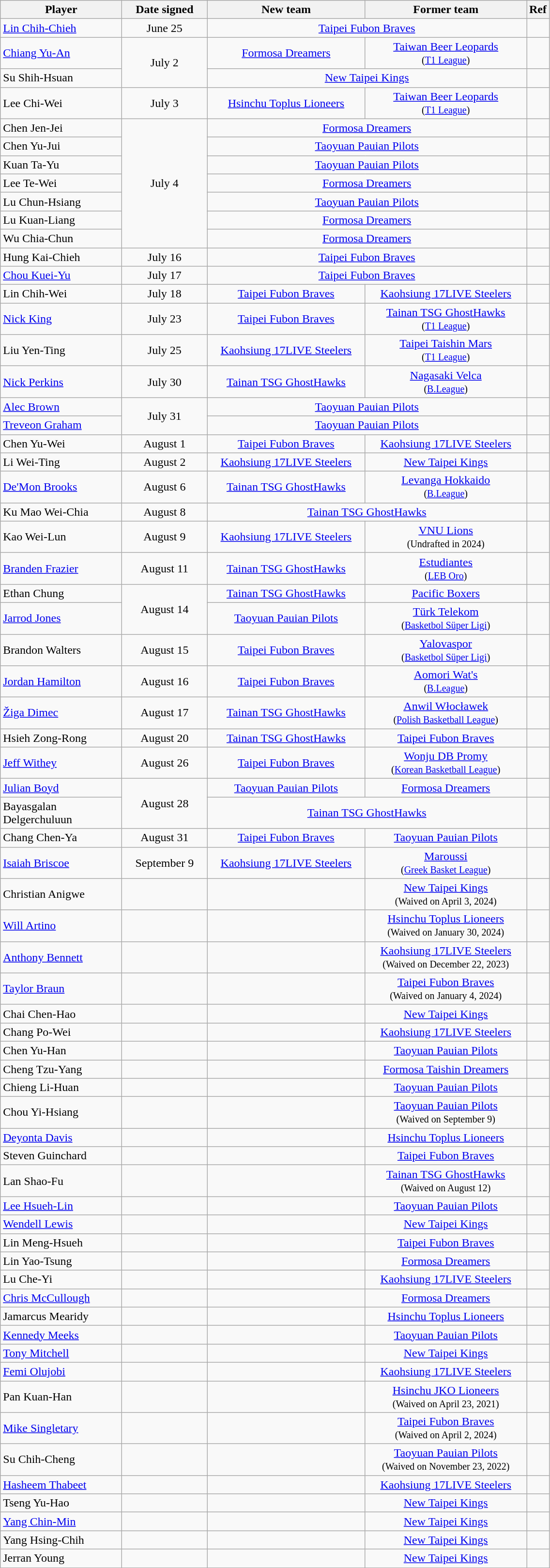<table class="wikitable sortable" style="text-align:center">
<tr>
<th style="width:160px">Player</th>
<th style="width:110px">Date signed</th>
<th style="width:210px">New team</th>
<th style="width:215px">Former team</th>
<th class="unsortable">Ref</th>
</tr>
<tr>
<td align="left"><a href='#'>Lin Chih-Chieh</a></td>
<td align="center">June 25</td>
<td colspan="2" align="center"><a href='#'>Taipei Fubon Braves</a></td>
<td align="center"></td>
</tr>
<tr>
<td align="left"><a href='#'>Chiang Yu-An</a></td>
<td rowspan="2" align="center">July 2</td>
<td align="center"><a href='#'>Formosa Dreamers</a></td>
<td align="center"><a href='#'>Taiwan Beer Leopards</a><br><small>(<a href='#'>T1 League</a>)</small></td>
<td align="center"></td>
</tr>
<tr>
<td align="left">Su Shih-Hsuan</td>
<td colspan="2" align="center"><a href='#'>New Taipei Kings</a></td>
<td align="center"></td>
</tr>
<tr>
<td align="left">Lee Chi-Wei</td>
<td align="center">July 3</td>
<td align="center"><a href='#'>Hsinchu Toplus Lioneers</a></td>
<td align="center"><a href='#'>Taiwan Beer Leopards</a><br><small>(<a href='#'>T1 League</a>)</small></td>
<td align="center"></td>
</tr>
<tr>
<td align="left">Chen Jen-Jei</td>
<td rowspan="7" align="center">July 4</td>
<td colspan="2" align="center"><a href='#'>Formosa Dreamers</a></td>
<td align="center"></td>
</tr>
<tr>
<td align="left">Chen Yu-Jui</td>
<td colspan="2" align="center"><a href='#'>Taoyuan Pauian Pilots</a></td>
<td align="center"></td>
</tr>
<tr>
<td align="left">Kuan Ta-Yu</td>
<td colspan="2" align="center"><a href='#'>Taoyuan Pauian Pilots</a></td>
<td align="center"></td>
</tr>
<tr>
<td align="left">Lee Te-Wei</td>
<td colspan="2" align="center"><a href='#'>Formosa Dreamers</a></td>
<td align="center"></td>
</tr>
<tr>
<td align="left">Lu Chun-Hsiang</td>
<td colspan="2" align="center"><a href='#'>Taoyuan Pauian Pilots</a></td>
<td align="center"></td>
</tr>
<tr>
<td align="left">Lu Kuan-Liang</td>
<td colspan="2" align="center"><a href='#'>Formosa Dreamers</a></td>
<td align="center"></td>
</tr>
<tr>
<td align="left">Wu Chia-Chun</td>
<td colspan="2" align="center"><a href='#'>Formosa Dreamers</a></td>
<td align="center"></td>
</tr>
<tr>
<td align="left">Hung Kai-Chieh</td>
<td align="center">July 16</td>
<td colspan="2" align="center"><a href='#'>Taipei Fubon Braves</a></td>
<td align="center"></td>
</tr>
<tr>
<td align="left"><a href='#'>Chou Kuei-Yu</a></td>
<td align="center">July 17</td>
<td colspan="2" align="center"><a href='#'>Taipei Fubon Braves</a></td>
<td align="center"></td>
</tr>
<tr>
<td align="left">Lin Chih-Wei</td>
<td align="center">July 18</td>
<td align="center"><a href='#'>Taipei Fubon Braves</a></td>
<td align="center"><a href='#'>Kaohsiung 17LIVE Steelers</a></td>
<td align="center"></td>
</tr>
<tr>
<td align="left"><a href='#'>Nick King</a></td>
<td align="center">July 23</td>
<td align="center"><a href='#'>Taipei Fubon Braves</a></td>
<td align="center"><a href='#'>Tainan TSG GhostHawks</a><br><small>(<a href='#'>T1 League</a>)</small></td>
<td align="center"></td>
</tr>
<tr>
<td align="left">Liu Yen-Ting</td>
<td align="center">July 25</td>
<td align="center"><a href='#'>Kaohsiung 17LIVE Steelers</a></td>
<td align="center"><a href='#'>Taipei Taishin Mars</a><br><small>(<a href='#'>T1 League</a>)</small></td>
<td align="center"></td>
</tr>
<tr>
<td align="left"><a href='#'>Nick Perkins</a></td>
<td align="center">July 30</td>
<td align="center"><a href='#'>Tainan TSG GhostHawks</a></td>
<td align="center"><a href='#'>Nagasaki Velca</a><br><small>(<a href='#'>B.League</a>)</small></td>
<td align="center"></td>
</tr>
<tr>
<td align="left"><a href='#'>Alec Brown</a></td>
<td rowspan="2" align="center">July 31</td>
<td colspan="2" align="center"><a href='#'>Taoyuan Pauian Pilots</a></td>
<td align="center"></td>
</tr>
<tr>
<td align="left"><a href='#'>Treveon Graham</a></td>
<td colspan="2" align="center"><a href='#'>Taoyuan Pauian Pilots</a></td>
<td align="center"></td>
</tr>
<tr>
<td align="left">Chen Yu-Wei</td>
<td align="center">August 1</td>
<td align="center"><a href='#'>Taipei Fubon Braves</a></td>
<td align="center"><a href='#'>Kaohsiung 17LIVE Steelers</a></td>
<td align="center"></td>
</tr>
<tr>
<td align="left">Li Wei-Ting</td>
<td align="center">August 2</td>
<td align="center"><a href='#'>Kaohsiung 17LIVE Steelers</a></td>
<td align="center"><a href='#'>New Taipei Kings</a></td>
<td align="center"></td>
</tr>
<tr>
<td align="left"><a href='#'>De'Mon Brooks</a></td>
<td align="center">August 6</td>
<td align="center"><a href='#'>Tainan TSG GhostHawks</a></td>
<td align="center"><a href='#'>Levanga Hokkaido</a><br><small>(<a href='#'>B.League</a>)</small></td>
<td align="center"></td>
</tr>
<tr>
<td align="left">Ku Mao Wei-Chia</td>
<td align="center">August 8</td>
<td colspan="2" align="center"><a href='#'>Tainan TSG GhostHawks</a></td>
<td align="center"></td>
</tr>
<tr>
<td align="left">Kao Wei-Lun</td>
<td align="center">August 9</td>
<td align="center"><a href='#'>Kaohsiung 17LIVE Steelers</a></td>
<td align="center"><a href='#'>VNU Lions</a><br><small>(Undrafted in 2024)</small></td>
<td align="center"></td>
</tr>
<tr>
<td align="left"><a href='#'>Branden Frazier</a></td>
<td align="center">August 11</td>
<td align="center"><a href='#'>Tainan TSG GhostHawks</a></td>
<td align="center"><a href='#'>Estudiantes</a><br><small>(<a href='#'>LEB Oro</a>)</small></td>
<td align="center"></td>
</tr>
<tr>
<td align="left">Ethan Chung</td>
<td rowspan=2 align="center">August 14</td>
<td align="center"><a href='#'>Tainan TSG GhostHawks</a></td>
<td align="center"><a href='#'>Pacific Boxers</a></td>
<td align="center"></td>
</tr>
<tr>
<td align="left"><a href='#'>Jarrod Jones</a></td>
<td align="center"><a href='#'>Taoyuan Pauian Pilots</a></td>
<td align="center"><a href='#'>Türk Telekom</a><br><small>(<a href='#'>Basketbol Süper Ligi</a>)</small></td>
<td align="center"></td>
</tr>
<tr>
<td align="left">Brandon Walters</td>
<td align="center">August 15</td>
<td align="center"><a href='#'>Taipei Fubon Braves</a></td>
<td align="center"><a href='#'>Yalovaspor</a><br><small>(<a href='#'>Basketbol Süper Ligi</a>)</small></td>
<td align="center"></td>
</tr>
<tr>
<td align="left"><a href='#'>Jordan Hamilton</a></td>
<td align="center">August 16</td>
<td align="center"><a href='#'>Taipei Fubon Braves</a></td>
<td align="center"><a href='#'>Aomori Wat's</a><br><small>(<a href='#'>B.League</a>)</small></td>
<td align="center"></td>
</tr>
<tr>
<td align="left"><a href='#'>Žiga Dimec</a></td>
<td align="center">August 17</td>
<td align="center"><a href='#'>Tainan TSG GhostHawks</a></td>
<td align="center"><a href='#'>Anwil Włocławek</a><br><small>(<a href='#'>Polish Basketball League</a>)</small></td>
<td align="center"></td>
</tr>
<tr>
<td align="left">Hsieh Zong-Rong</td>
<td align="center">August 20</td>
<td align="center"><a href='#'>Tainan TSG GhostHawks</a></td>
<td align="center"><a href='#'>Taipei Fubon Braves</a></td>
<td align="center"></td>
</tr>
<tr>
<td align="left"><a href='#'>Jeff Withey</a></td>
<td align="center">August 26</td>
<td align="center"><a href='#'>Taipei Fubon Braves</a></td>
<td align="center"><a href='#'>Wonju DB Promy</a><br><small>(<a href='#'>Korean Basketball League</a>)</small></td>
<td align="center"></td>
</tr>
<tr>
<td align="left"><a href='#'>Julian Boyd</a></td>
<td rowspan="2" align="center">August 28</td>
<td align="center"><a href='#'>Taoyuan Pauian Pilots</a></td>
<td align="center"><a href='#'>Formosa Dreamers</a></td>
<td align="center"></td>
</tr>
<tr>
<td align="left">Bayasgalan Delgerchuluun</td>
<td colspan="2" align="center"><a href='#'>Tainan TSG GhostHawks</a></td>
<td align="center"></td>
</tr>
<tr>
<td align="left">Chang Chen-Ya</td>
<td align="center">August 31</td>
<td align="center"><a href='#'>Taipei Fubon Braves</a></td>
<td align="center"><a href='#'>Taoyuan Pauian Pilots</a></td>
<td align="center"></td>
</tr>
<tr>
<td align="left"><a href='#'>Isaiah Briscoe</a></td>
<td align="center">September 9</td>
<td align="center"><a href='#'>Kaohsiung 17LIVE Steelers</a></td>
<td align="center"><a href='#'>Maroussi</a><br><small>(<a href='#'>Greek Basket League</a>)</small></td>
<td align="center"></td>
</tr>
<tr>
<td align="left">Christian Anigwe</td>
<td align="center"></td>
<td align="center"></td>
<td align="center"><a href='#'>New Taipei Kings</a><br><small>(Waived on April 3, 2024)</small></td>
<td align="center"></td>
</tr>
<tr>
<td align="left"><a href='#'>Will Artino</a></td>
<td align="center"></td>
<td align="center"></td>
<td align="center"><a href='#'>Hsinchu Toplus Lioneers</a><br><small>(Waived on January 30, 2024)</small></td>
<td align="center"></td>
</tr>
<tr>
<td align="left"><a href='#'>Anthony Bennett</a></td>
<td align="center"></td>
<td align="center"></td>
<td align="center"><a href='#'>Kaohsiung 17LIVE Steelers</a><br><small>(Waived on December 22, 2023)</small></td>
<td align="center"></td>
</tr>
<tr>
<td align="left"><a href='#'>Taylor Braun</a></td>
<td align="center"></td>
<td align="center"></td>
<td align="center"><a href='#'>Taipei Fubon Braves</a><br><small>(Waived on January 4, 2024)</small></td>
<td align="center"></td>
</tr>
<tr>
<td align="left">Chai Chen-Hao</td>
<td align="center"></td>
<td align="center"></td>
<td align="center"><a href='#'>New Taipei Kings</a></td>
<td align="center"></td>
</tr>
<tr>
<td align="left">Chang Po-Wei</td>
<td align="center"></td>
<td align="center"></td>
<td align="center"><a href='#'>Kaohsiung 17LIVE Steelers</a></td>
<td align="center"></td>
</tr>
<tr>
<td align="left">Chen Yu-Han</td>
<td align="center"></td>
<td align="center"></td>
<td align="center"><a href='#'>Taoyuan Pauian Pilots</a></td>
<td align="center"></td>
</tr>
<tr>
<td align="left">Cheng Tzu-Yang</td>
<td align="center"></td>
<td align="center"></td>
<td align="center"><a href='#'>Formosa Taishin Dreamers</a></td>
<td align="center"></td>
</tr>
<tr>
<td align="left">Chieng Li-Huan</td>
<td align="center"></td>
<td align="center"></td>
<td align="center"><a href='#'>Taoyuan Pauian Pilots</a></td>
<td align="center"></td>
</tr>
<tr>
<td align="left">Chou Yi-Hsiang</td>
<td align="center"></td>
<td align="center"></td>
<td align="center"><a href='#'>Taoyuan Pauian Pilots</a><br><small>(Waived on September 9)</small></td>
<td align="center"></td>
</tr>
<tr>
<td align="left"><a href='#'>Deyonta Davis</a></td>
<td align="center"></td>
<td align="center"></td>
<td align="center"><a href='#'>Hsinchu Toplus Lioneers</a></td>
<td align="center"></td>
</tr>
<tr>
<td align="left">Steven Guinchard</td>
<td align="center"></td>
<td align="center"></td>
<td align="center"><a href='#'>Taipei Fubon Braves</a></td>
<td align="center"></td>
</tr>
<tr>
<td align="left">Lan Shao-Fu</td>
<td align="center"></td>
<td align="center"></td>
<td align="center"><a href='#'>Tainan TSG GhostHawks</a><br><small>(Waived on August 12)</small></td>
<td align="center"></td>
</tr>
<tr>
<td align="left"><a href='#'>Lee Hsueh-Lin</a></td>
<td align="center"></td>
<td align="center"></td>
<td align="center"><a href='#'>Taoyuan Pauian Pilots</a></td>
<td align="center"></td>
</tr>
<tr>
<td align="left"><a href='#'>Wendell Lewis</a></td>
<td align="center"></td>
<td align="center"></td>
<td align="center"><a href='#'>New Taipei Kings</a></td>
<td align="center"></td>
</tr>
<tr>
<td align="left">Lin Meng-Hsueh</td>
<td align="center"></td>
<td align="center"></td>
<td align="center"><a href='#'>Taipei Fubon Braves</a></td>
<td align="center"></td>
</tr>
<tr>
<td align="left">Lin Yao-Tsung</td>
<td align="center"></td>
<td align="center"></td>
<td align="center"><a href='#'>Formosa Dreamers</a></td>
<td align="center"></td>
</tr>
<tr>
<td align="left">Lu Che-Yi</td>
<td align="center"></td>
<td align="center"></td>
<td align="center"><a href='#'>Kaohsiung 17LIVE Steelers</a></td>
<td align="center"></td>
</tr>
<tr>
<td align="left"><a href='#'>Chris McCullough</a></td>
<td align="center"></td>
<td align="center"></td>
<td align="center"><a href='#'>Formosa Dreamers</a></td>
<td align="center"></td>
</tr>
<tr>
<td align="left">Jamarcus Mearidy</td>
<td align="center"></td>
<td align="center"></td>
<td align="center"><a href='#'>Hsinchu Toplus Lioneers</a></td>
<td align="center"></td>
</tr>
<tr>
<td align="left"><a href='#'>Kennedy Meeks</a></td>
<td align="center"></td>
<td align="center"></td>
<td align="center"><a href='#'>Taoyuan Pauian Pilots</a></td>
<td align="center"></td>
</tr>
<tr>
<td align="left"><a href='#'>Tony Mitchell</a></td>
<td align="center"></td>
<td align="center"></td>
<td align="center"><a href='#'>New Taipei Kings</a></td>
<td align="center"></td>
</tr>
<tr>
<td align="left"><a href='#'>Femi Olujobi</a></td>
<td align="center"></td>
<td align="center"></td>
<td align="center"><a href='#'>Kaohsiung 17LIVE Steelers</a></td>
<td align="center"></td>
</tr>
<tr>
<td align="left">Pan Kuan-Han</td>
<td align="center"></td>
<td align="center"></td>
<td align="center"><a href='#'>Hsinchu JKO Lioneers</a><br><small>(Waived on April 23, 2021)</small></td>
<td align="center"></td>
</tr>
<tr>
<td align="left"><a href='#'>Mike Singletary</a></td>
<td align="center"></td>
<td align="center"></td>
<td align="center"><a href='#'>Taipei Fubon Braves</a><br><small>(Waived on April 2, 2024)</small></td>
<td align="center"></td>
</tr>
<tr>
<td align="left">Su Chih-Cheng</td>
<td align="center"></td>
<td align="center"></td>
<td align="center"><a href='#'>Taoyuan Pauian Pilots</a><br><small>(Waived on November 23, 2022)</small></td>
<td align="center"></td>
</tr>
<tr>
<td align="left"><a href='#'>Hasheem Thabeet</a></td>
<td align="center"></td>
<td align="center"></td>
<td align="center"><a href='#'>Kaohsiung 17LIVE Steelers</a></td>
<td align="center"></td>
</tr>
<tr>
<td align="left">Tseng Yu-Hao</td>
<td align="center"></td>
<td align="center"></td>
<td align="center"><a href='#'>New Taipei Kings</a></td>
<td align="center"></td>
</tr>
<tr>
<td align="left"><a href='#'>Yang Chin-Min</a></td>
<td align="center"></td>
<td align="center"></td>
<td align="center"><a href='#'>New Taipei Kings</a></td>
<td align="center"></td>
</tr>
<tr>
<td align="left">Yang Hsing-Chih</td>
<td align="center"></td>
<td align="center"></td>
<td align="center"><a href='#'>New Taipei Kings</a></td>
<td align="center"></td>
</tr>
<tr>
<td align="left">Jerran Young</td>
<td align="center"></td>
<td align="center"></td>
<td align="center"><a href='#'>New Taipei Kings</a></td>
<td align="center"></td>
</tr>
<tr>
</tr>
</table>
